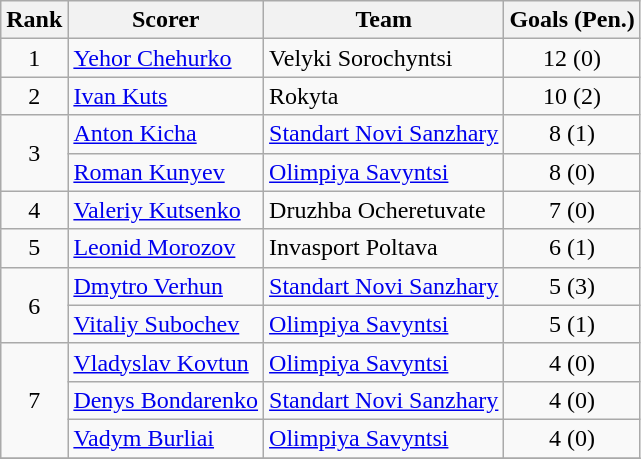<table class="wikitable">
<tr>
<th>Rank</th>
<th>Scorer</th>
<th>Team</th>
<th>Goals (Pen.)</th>
</tr>
<tr>
<td align=center>1</td>
<td> <a href='#'>Yehor Chehurko</a></td>
<td>Velyki Sorochyntsi</td>
<td align=center>12 (0)</td>
</tr>
<tr>
<td align=center>2</td>
<td> <a href='#'>Ivan Kuts</a></td>
<td>Rokyta</td>
<td align=center>10 (2)</td>
</tr>
<tr>
<td align=center rowspan=2>3</td>
<td> <a href='#'>Anton Kicha</a></td>
<td><a href='#'>Standart Novi Sanzhary</a></td>
<td align=center>8 (1)</td>
</tr>
<tr>
<td> <a href='#'>Roman Kunyev</a></td>
<td><a href='#'>Olimpiya Savyntsi</a></td>
<td align=center>8 (0)</td>
</tr>
<tr>
<td align=center>4</td>
<td> <a href='#'>Valeriy Kutsenko</a></td>
<td>Druzhba Ocheretuvate</td>
<td align=center>7 (0)</td>
</tr>
<tr>
<td align=center>5</td>
<td> <a href='#'>Leonid Morozov</a></td>
<td>Invasport Poltava</td>
<td align=center>6 (1)</td>
</tr>
<tr>
<td align=center rowspan=2>6</td>
<td> <a href='#'>Dmytro Verhun</a></td>
<td><a href='#'>Standart Novi Sanzhary</a></td>
<td align=center>5 (3)</td>
</tr>
<tr>
<td> <a href='#'>Vitaliy Subochev</a></td>
<td><a href='#'>Olimpiya Savyntsi</a></td>
<td align=center>5 (1)</td>
</tr>
<tr>
<td align=center rowspan=3>7</td>
<td> <a href='#'>Vladyslav Kovtun</a></td>
<td><a href='#'>Olimpiya Savyntsi</a></td>
<td align=center>4 (0)</td>
</tr>
<tr>
<td> <a href='#'>Denys Bondarenko</a></td>
<td><a href='#'>Standart Novi Sanzhary</a></td>
<td align=center>4 (0)</td>
</tr>
<tr>
<td> <a href='#'>Vadym Burliai</a></td>
<td><a href='#'>Olimpiya Savyntsi</a></td>
<td align=center>4 (0)</td>
</tr>
<tr>
</tr>
</table>
